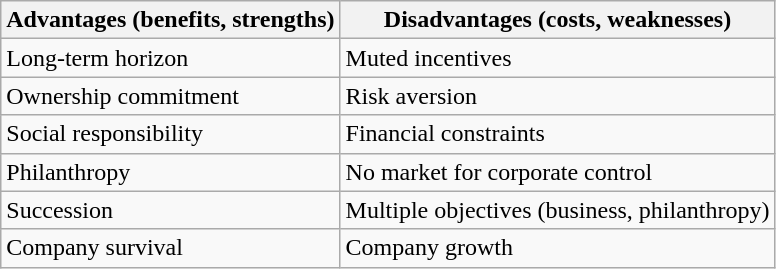<table class="wikitable">
<tr>
<th>Advantages (benefits, strengths)</th>
<th>Disadvantages (costs, weaknesses)</th>
</tr>
<tr>
<td>Long-term horizon</td>
<td>Muted incentives</td>
</tr>
<tr>
<td>Ownership commitment</td>
<td>Risk aversion</td>
</tr>
<tr>
<td>Social responsibility</td>
<td>Financial constraints</td>
</tr>
<tr>
<td>Philanthropy</td>
<td>No market for corporate control</td>
</tr>
<tr>
<td>Succession</td>
<td>Multiple objectives (business, philanthropy)</td>
</tr>
<tr>
<td>Company survival</td>
<td>Company growth</td>
</tr>
</table>
